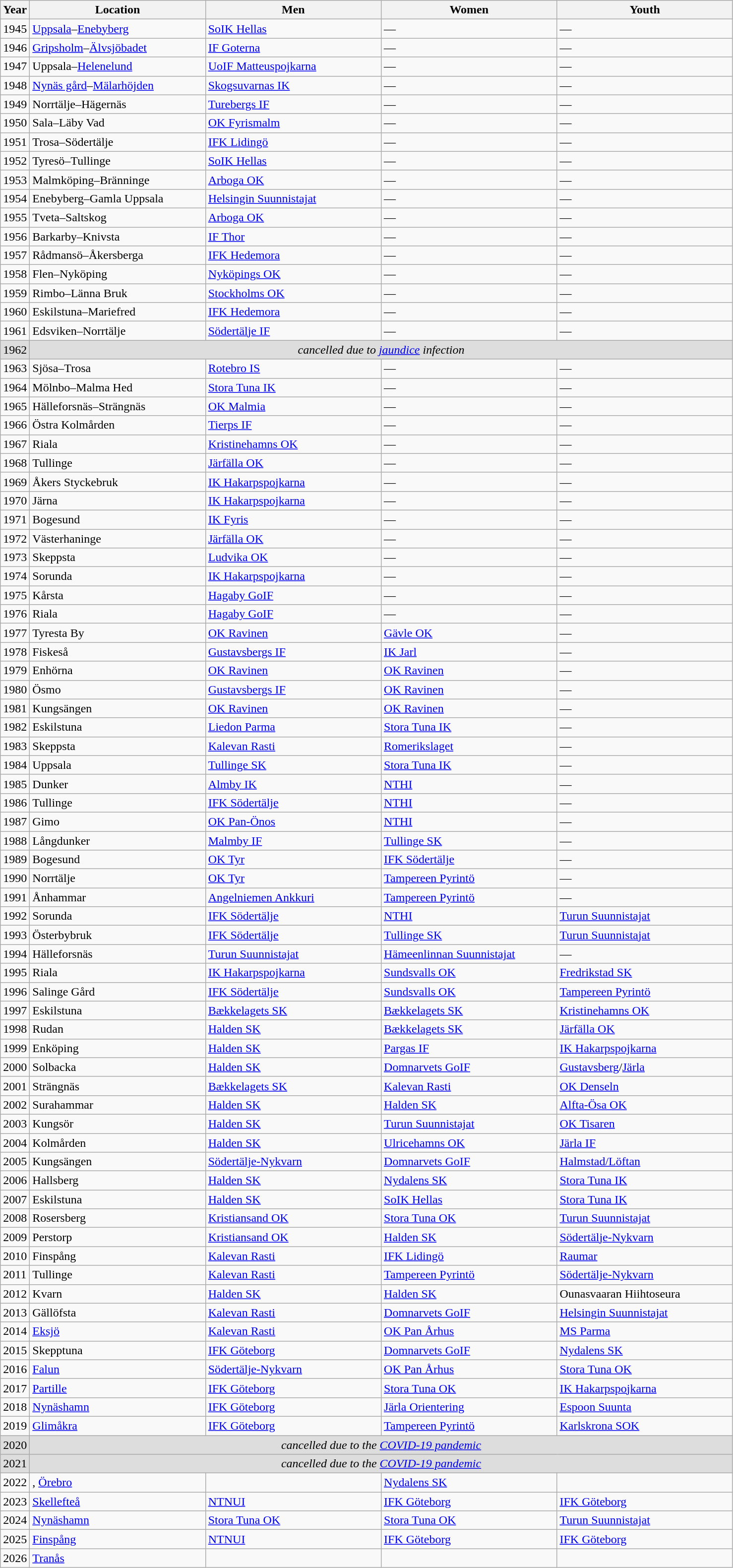<table class="wikitable">
<tr>
<th width="4%">Year</th>
<th width="24%">Location</th>
<th width="24%">Men</th>
<th width="24%">Women</th>
<th width="24%">Youth</th>
</tr>
<tr>
<td>1945</td>
<td><a href='#'>Uppsala</a>–<a href='#'>Enebyberg</a></td>
<td> <a href='#'>SoIK Hellas</a></td>
<td>—</td>
<td>—</td>
</tr>
<tr>
<td>1946</td>
<td><a href='#'>Gripsholm</a>–<a href='#'>Älvsjöbadet</a></td>
<td> <a href='#'>IF Goterna</a></td>
<td>—</td>
<td>—</td>
</tr>
<tr>
<td>1947</td>
<td>Uppsala–<a href='#'>Helenelund</a></td>
<td> <a href='#'>UoIF Matteuspojkarna</a></td>
<td>—</td>
<td>—</td>
</tr>
<tr>
<td>1948</td>
<td><a href='#'>Nynäs gård</a>–<a href='#'>Mälarhöjden</a></td>
<td> <a href='#'>Skogsuvarnas IK</a></td>
<td>—</td>
<td>—</td>
</tr>
<tr>
<td>1949</td>
<td>Norrtälje–Hägernäs</td>
<td> <a href='#'>Turebergs IF</a></td>
<td>—</td>
<td>—</td>
</tr>
<tr>
<td>1950</td>
<td>Sala–Läby Vad</td>
<td> <a href='#'>OK Fyrismalm</a></td>
<td>—</td>
<td>—</td>
</tr>
<tr>
<td>1951</td>
<td>Trosa–Södertälje</td>
<td> <a href='#'>IFK Lidingö</a></td>
<td>—</td>
<td>—</td>
</tr>
<tr>
<td>1952</td>
<td>Tyresö–Tullinge</td>
<td> <a href='#'>SoIK Hellas</a></td>
<td>—</td>
<td>—</td>
</tr>
<tr>
<td>1953</td>
<td>Malmköping–Bränninge</td>
<td> <a href='#'>Arboga OK</a></td>
<td>—</td>
<td>—</td>
</tr>
<tr>
<td>1954</td>
<td>Enebyberg–Gamla Uppsala</td>
<td> <a href='#'>Helsingin Suunnistajat</a></td>
<td>—</td>
<td>—</td>
</tr>
<tr>
<td>1955</td>
<td>Tveta–Saltskog</td>
<td> <a href='#'>Arboga OK</a></td>
<td>—</td>
<td>—</td>
</tr>
<tr>
<td>1956</td>
<td>Barkarby–Knivsta</td>
<td> <a href='#'>IF Thor</a></td>
<td>—</td>
<td>—</td>
</tr>
<tr>
<td>1957</td>
<td>Rådmansö–Åkersberga</td>
<td> <a href='#'>IFK Hedemora</a></td>
<td>—</td>
<td>—</td>
</tr>
<tr>
<td>1958</td>
<td>Flen–Nyköping</td>
<td> <a href='#'>Nyköpings OK</a></td>
<td>—</td>
<td>—</td>
</tr>
<tr>
<td>1959</td>
<td>Rimbo–Länna Bruk</td>
<td> <a href='#'>Stockholms OK</a></td>
<td>—</td>
<td>—</td>
</tr>
<tr>
<td>1960</td>
<td>Eskilstuna–Mariefred</td>
<td> <a href='#'>IFK Hedemora</a></td>
<td>—</td>
<td>—</td>
</tr>
<tr>
<td>1961</td>
<td>Edsviken–Norrtälje</td>
<td> <a href='#'>Södertälje IF</a></td>
<td>—</td>
<td>—</td>
</tr>
<tr style="background:#ddd;">
<td>1962</td>
<td colspan="4" align="center"><em>cancelled due to <a href='#'>jaundice</a> infection</em></td>
</tr>
<tr>
<td>1963</td>
<td>Sjösa–Trosa</td>
<td> <a href='#'>Rotebro IS</a></td>
<td>—</td>
<td>—</td>
</tr>
<tr>
<td>1964</td>
<td>Mölnbo–Malma Hed</td>
<td> <a href='#'>Stora Tuna IK</a></td>
<td>—</td>
<td>—</td>
</tr>
<tr>
<td>1965</td>
<td>Hälleforsnäs–Strängnäs</td>
<td> <a href='#'>OK Malmia</a></td>
<td>—</td>
<td>—</td>
</tr>
<tr>
<td>1966</td>
<td>Östra Kolmården</td>
<td> <a href='#'>Tierps IF</a></td>
<td>—</td>
<td>—</td>
</tr>
<tr>
<td>1967</td>
<td>Riala</td>
<td> <a href='#'>Kristinehamns OK</a></td>
<td>—</td>
<td>—</td>
</tr>
<tr>
<td>1968</td>
<td>Tullinge</td>
<td> <a href='#'>Järfälla OK</a></td>
<td>—</td>
<td>—</td>
</tr>
<tr>
<td>1969</td>
<td>Åkers Styckebruk</td>
<td> <a href='#'>IK Hakarpspojkarna</a></td>
<td>—</td>
<td>—</td>
</tr>
<tr>
<td>1970</td>
<td>Järna</td>
<td> <a href='#'>IK Hakarpspojkarna</a></td>
<td>—</td>
<td>—</td>
</tr>
<tr>
<td>1971</td>
<td>Bogesund</td>
<td> <a href='#'>IK Fyris</a></td>
<td>—</td>
<td>—</td>
</tr>
<tr>
<td>1972</td>
<td>Västerhaninge</td>
<td> <a href='#'>Järfälla OK</a></td>
<td>—</td>
<td>—</td>
</tr>
<tr>
<td>1973</td>
<td>Skeppsta</td>
<td> <a href='#'>Ludvika OK</a></td>
<td>—</td>
<td>—</td>
</tr>
<tr>
<td>1974</td>
<td>Sorunda</td>
<td> <a href='#'>IK Hakarpspojkarna</a></td>
<td>—</td>
<td>—</td>
</tr>
<tr>
<td>1975</td>
<td>Kårsta</td>
<td> <a href='#'>Hagaby GoIF</a></td>
<td>—</td>
<td>—</td>
</tr>
<tr>
<td>1976</td>
<td>Riala</td>
<td> <a href='#'>Hagaby GoIF</a></td>
<td>—</td>
<td>—</td>
</tr>
<tr>
<td>1977</td>
<td>Tyresta By</td>
<td> <a href='#'>OK Ravinen</a></td>
<td> <a href='#'>Gävle OK</a></td>
<td>—</td>
</tr>
<tr>
<td>1978</td>
<td>Fiskeså</td>
<td> <a href='#'>Gustavsbergs IF</a></td>
<td> <a href='#'>IK Jarl</a></td>
<td>—</td>
</tr>
<tr>
<td>1979</td>
<td>Enhörna</td>
<td> <a href='#'>OK Ravinen</a></td>
<td> <a href='#'>OK Ravinen</a></td>
<td>—</td>
</tr>
<tr>
<td>1980</td>
<td>Ösmo</td>
<td> <a href='#'>Gustavsbergs IF</a></td>
<td> <a href='#'>OK Ravinen</a></td>
<td>—</td>
</tr>
<tr>
<td>1981</td>
<td>Kungsängen</td>
<td> <a href='#'>OK Ravinen</a></td>
<td> <a href='#'>OK Ravinen</a></td>
<td>—</td>
</tr>
<tr>
<td>1982</td>
<td>Eskilstuna</td>
<td> <a href='#'>Liedon Parma</a></td>
<td> <a href='#'>Stora Tuna IK</a></td>
<td>—</td>
</tr>
<tr>
<td>1983</td>
<td>Skeppsta</td>
<td> <a href='#'>Kalevan Rasti</a></td>
<td> <a href='#'>Romerikslaget</a></td>
<td>—</td>
</tr>
<tr>
<td>1984</td>
<td>Uppsala</td>
<td> <a href='#'>Tullinge SK</a></td>
<td> <a href='#'>Stora Tuna IK</a></td>
<td>—</td>
</tr>
<tr>
<td>1985</td>
<td>Dunker</td>
<td> <a href='#'>Almby IK</a></td>
<td> <a href='#'>NTHI</a></td>
<td>—</td>
</tr>
<tr>
<td>1986</td>
<td>Tullinge</td>
<td> <a href='#'>IFK Södertälje</a></td>
<td> <a href='#'>NTHI</a></td>
<td>—</td>
</tr>
<tr>
<td>1987</td>
<td>Gimo</td>
<td> <a href='#'>OK Pan-Önos</a></td>
<td> <a href='#'>NTHI</a></td>
<td>—</td>
</tr>
<tr>
<td>1988</td>
<td>Långdunker</td>
<td> <a href='#'>Malmby IF</a></td>
<td> <a href='#'>Tullinge SK</a></td>
<td>—</td>
</tr>
<tr>
<td>1989</td>
<td>Bogesund</td>
<td> <a href='#'>OK Tyr</a></td>
<td> <a href='#'>IFK Södertälje</a></td>
<td>—</td>
</tr>
<tr>
<td>1990</td>
<td>Norrtälje</td>
<td> <a href='#'>OK Tyr</a></td>
<td> <a href='#'>Tampereen Pyrintö</a></td>
<td>—</td>
</tr>
<tr>
<td>1991</td>
<td>Ånhammar</td>
<td> <a href='#'>Angelniemen Ankkuri</a></td>
<td> <a href='#'>Tampereen Pyrintö</a></td>
<td>—</td>
</tr>
<tr>
<td>1992</td>
<td>Sorunda</td>
<td> <a href='#'>IFK Södertälje</a></td>
<td> <a href='#'>NTHI</a></td>
<td> <a href='#'>Turun Suunnistajat</a></td>
</tr>
<tr>
<td>1993</td>
<td>Österbybruk</td>
<td> <a href='#'>IFK Södertälje</a></td>
<td> <a href='#'>Tullinge SK</a></td>
<td> <a href='#'>Turun Suunnistajat</a></td>
</tr>
<tr>
<td>1994</td>
<td>Hälleforsnäs</td>
<td> <a href='#'>Turun Suunnistajat</a></td>
<td> <a href='#'>Hämeenlinnan Suunnistajat</a></td>
<td>—</td>
</tr>
<tr>
<td>1995</td>
<td>Riala</td>
<td> <a href='#'>IK Hakarpspojkarna</a></td>
<td> <a href='#'>Sundsvalls OK</a></td>
<td> <a href='#'>Fredrikstad SK</a></td>
</tr>
<tr>
<td>1996</td>
<td>Salinge Gård</td>
<td> <a href='#'>IFK Södertälje</a></td>
<td> <a href='#'>Sundsvalls OK</a></td>
<td> <a href='#'>Tampereen Pyrintö</a></td>
</tr>
<tr>
<td>1997</td>
<td>Eskilstuna</td>
<td> <a href='#'>Bækkelagets SK</a></td>
<td> <a href='#'>Bækkelagets SK</a></td>
<td> <a href='#'>Kristinehamns OK</a></td>
</tr>
<tr>
<td>1998</td>
<td>Rudan</td>
<td> <a href='#'>Halden SK</a></td>
<td> <a href='#'>Bækkelagets SK</a></td>
<td> <a href='#'>Järfälla OK</a></td>
</tr>
<tr>
<td>1999</td>
<td>Enköping</td>
<td> <a href='#'>Halden SK</a></td>
<td> <a href='#'>Pargas IF</a></td>
<td> <a href='#'>IK Hakarpspojkarna</a></td>
</tr>
<tr>
<td>2000</td>
<td>Solbacka</td>
<td> <a href='#'>Halden SK</a></td>
<td> <a href='#'>Domnarvets GoIF</a></td>
<td> <a href='#'>Gustavsberg</a>/<a href='#'>Järla</a></td>
</tr>
<tr>
<td>2001</td>
<td>Strängnäs</td>
<td> <a href='#'>Bækkelagets SK</a></td>
<td> <a href='#'>Kalevan Rasti</a></td>
<td> <a href='#'>OK Denseln</a></td>
</tr>
<tr>
<td>2002</td>
<td>Surahammar</td>
<td> <a href='#'>Halden SK</a></td>
<td> <a href='#'>Halden SK</a></td>
<td> <a href='#'>Alfta-Ösa OK</a></td>
</tr>
<tr>
<td>2003</td>
<td>Kungsör</td>
<td> <a href='#'>Halden SK</a></td>
<td> <a href='#'>Turun Suunnistajat</a></td>
<td> <a href='#'>OK Tisaren</a></td>
</tr>
<tr>
<td>2004</td>
<td>Kolmården</td>
<td> <a href='#'>Halden SK</a></td>
<td> <a href='#'>Ulricehamns OK</a></td>
<td> <a href='#'>Järla IF</a></td>
</tr>
<tr>
<td>2005</td>
<td>Kungsängen</td>
<td> <a href='#'>Södertälje-Nykvarn</a></td>
<td> <a href='#'>Domnarvets GoIF</a></td>
<td> <a href='#'>Halmstad/Löftan</a></td>
</tr>
<tr>
<td>2006</td>
<td>Hallsberg</td>
<td> <a href='#'>Halden SK</a></td>
<td> <a href='#'>Nydalens SK</a></td>
<td> <a href='#'>Stora Tuna IK</a></td>
</tr>
<tr>
<td>2007</td>
<td>Eskilstuna</td>
<td> <a href='#'>Halden SK</a></td>
<td> <a href='#'>SoIK Hellas</a></td>
<td> <a href='#'>Stora Tuna IK</a></td>
</tr>
<tr>
<td>2008</td>
<td>Rosersberg</td>
<td> <a href='#'>Kristiansand OK</a></td>
<td> <a href='#'>Stora Tuna OK</a></td>
<td> <a href='#'>Turun Suunnistajat</a></td>
</tr>
<tr>
<td>2009</td>
<td>Perstorp</td>
<td> <a href='#'>Kristiansand OK</a></td>
<td> <a href='#'>Halden SK</a></td>
<td> <a href='#'>Södertälje-Nykvarn</a></td>
</tr>
<tr>
<td>2010</td>
<td>Finspång</td>
<td> <a href='#'>Kalevan Rasti</a></td>
<td> <a href='#'>IFK Lidingö</a></td>
<td> <a href='#'>Raumar</a></td>
</tr>
<tr>
<td>2011</td>
<td>Tullinge</td>
<td> <a href='#'>Kalevan Rasti</a></td>
<td> <a href='#'>Tampereen Pyrintö</a></td>
<td> <a href='#'>Södertälje-Nykvarn</a></td>
</tr>
<tr>
<td>2012</td>
<td>Kvarn</td>
<td> <a href='#'>Halden SK</a></td>
<td> <a href='#'>Halden SK</a></td>
<td> Ounasvaaran Hiihtoseura</td>
</tr>
<tr>
<td>2013</td>
<td>Gällöfsta</td>
<td> <a href='#'>Kalevan Rasti</a></td>
<td> <a href='#'>Domnarvets GoIF</a></td>
<td> <a href='#'>Helsingin Suunnistajat</a></td>
</tr>
<tr>
<td>2014</td>
<td><a href='#'>Eksjö</a></td>
<td> <a href='#'>Kalevan Rasti</a></td>
<td> <a href='#'>OK Pan Århus</a></td>
<td> <a href='#'>MS Parma</a></td>
</tr>
<tr>
<td>2015</td>
<td>Skepptuna</td>
<td> <a href='#'>IFK Göteborg</a></td>
<td> <a href='#'>Domnarvets GoIF</a></td>
<td> <a href='#'>Nydalens SK</a></td>
</tr>
<tr>
<td>2016</td>
<td><a href='#'>Falun</a></td>
<td> <a href='#'>Södertälje-Nykvarn</a></td>
<td> <a href='#'>OK Pan Århus</a></td>
<td> <a href='#'>Stora Tuna OK</a></td>
</tr>
<tr>
<td>2017</td>
<td><a href='#'>Partille</a></td>
<td> <a href='#'>IFK Göteborg</a></td>
<td> <a href='#'>Stora Tuna OK</a></td>
<td> <a href='#'>IK Hakarpspojkarna</a></td>
</tr>
<tr>
<td>2018</td>
<td><a href='#'>Nynäshamn</a></td>
<td> <a href='#'>IFK Göteborg</a></td>
<td> <a href='#'>Järla Orientering</a></td>
<td> <a href='#'>Espoon Suunta</a></td>
</tr>
<tr>
<td>2019</td>
<td><a href='#'>Glimåkra</a></td>
<td> <a href='#'>IFK Göteborg</a></td>
<td> <a href='#'>Tampereen Pyrintö</a></td>
<td> <a href='#'>Karlskrona SOK</a></td>
</tr>
<tr style="background:#ddd;">
<td>2020</td>
<td colspan="4" align="center"><em>cancelled due to the <a href='#'>COVID-19 pandemic</a></em></td>
</tr>
<tr style="background:#ddd;">
<td>2021</td>
<td colspan="4" align="center"><em>cancelled due to the <a href='#'>COVID-19 pandemic</a></td>
</tr>
<tr>
<td>2022</td>
<td>, <a href='#'>Örebro</a></td>
<td> </td>
<td> <a href='#'>Nydalens SK</a></td>
<td> </td>
</tr>
<tr>
<td>2023</td>
<td><a href='#'>Skellefteå</a></td>
<td> <a href='#'>NTNUI</a></td>
<td> <a href='#'>IFK Göteborg</a></td>
<td> <a href='#'>IFK Göteborg</a></td>
</tr>
<tr>
<td>2024</td>
<td><a href='#'>Nynäshamn</a></td>
<td> <a href='#'>Stora Tuna OK</a></td>
<td> <a href='#'>Stora Tuna OK</a></td>
<td> <a href='#'>Turun Suunnistajat</a></td>
</tr>
<tr>
<td></em>2025<em></td>
<td><a href='#'>Finspång</a></td>
<td> <a href='#'>NTNUI</a></td>
<td> <a href='#'>IFK Göteborg</a></td>
<td> <a href='#'>IFK Göteborg</a></td>
</tr>
<tr>
<td></em>2026<em></td>
<td><a href='#'>Tranås</a></td>
<td></td>
<td></td>
<td></td>
</tr>
</table>
